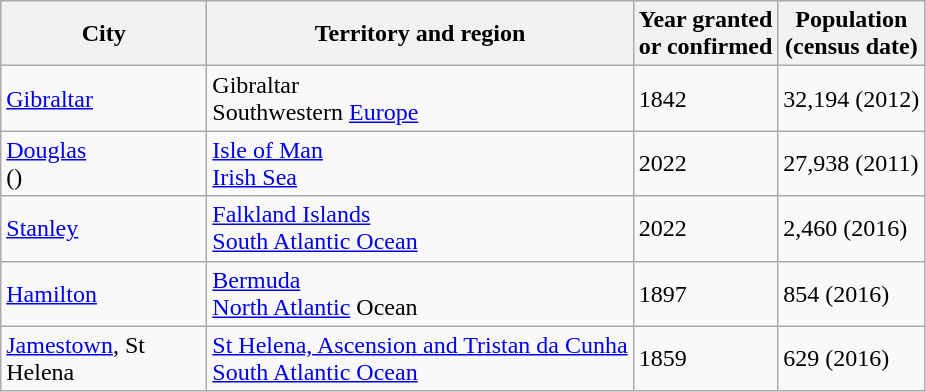<table class="wikitable sortable">
<tr>
<th width="130pt">City</th>
<th>Territory and region</th>
<th>Year granted<br>or confirmed</th>
<th data-sort-type="number">Population<br>(census date)</th>
</tr>
<tr>
<td><a href='#'>Gibraltar</a></td>
<td>Gibraltar<br>Southwestern <a href='#'>Europe</a></td>
<td>1842</td>
<td>32,194 (2012)</td>
</tr>
<tr>
<td><a href='#'>Douglas</a><br>()</td>
<td><a href='#'>Isle of Man</a><br><a href='#'>Irish Sea</a></td>
<td>2022</td>
<td>27,938 (2011)</td>
</tr>
<tr>
<td><a href='#'>Stanley</a></td>
<td><a href='#'>Falkland Islands</a><br><a href='#'>South Atlantic Ocean</a></td>
<td>2022</td>
<td>2,460 (2016)</td>
</tr>
<tr>
<td><a href='#'>Hamilton</a></td>
<td><a href='#'>Bermuda</a><br><a href='#'>North Atlantic</a> Ocean</td>
<td>1897</td>
<td>854 (2016)</td>
</tr>
<tr>
<td><a href='#'>Jamestown</a>, St Helena</td>
<td><a href='#'>St Helena, Ascension and Tristan da Cunha</a><br><a href='#'>South Atlantic Ocean</a></td>
<td>1859</td>
<td>629 (2016)</td>
</tr>
</table>
